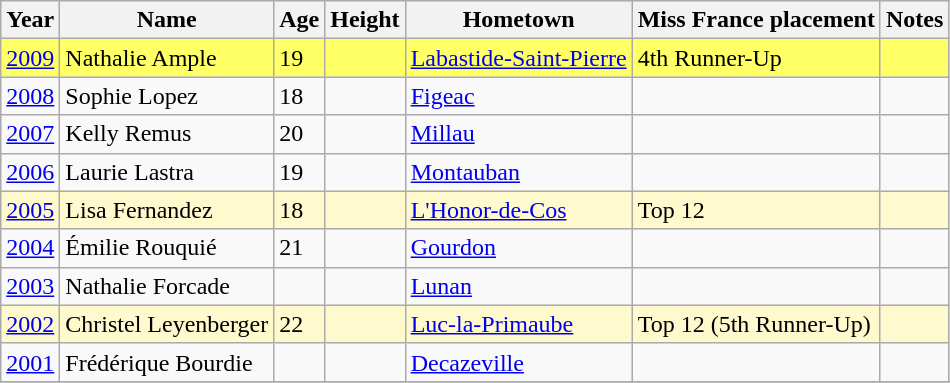<table class="wikitable sortable">
<tr>
<th>Year</th>
<th>Name</th>
<th>Age</th>
<th>Height</th>
<th>Hometown</th>
<th>Miss France placement</th>
<th>Notes</th>
</tr>
<tr bgcolor=#FFFF66>
<td><a href='#'>2009</a></td>
<td>Nathalie Ample</td>
<td>19</td>
<td></td>
<td><a href='#'>Labastide-Saint-Pierre</a></td>
<td>4th Runner-Up</td>
<td></td>
</tr>
<tr>
<td><a href='#'>2008</a></td>
<td>Sophie Lopez</td>
<td>18</td>
<td></td>
<td><a href='#'>Figeac</a></td>
<td></td>
<td></td>
</tr>
<tr>
<td><a href='#'>2007</a></td>
<td>Kelly Remus</td>
<td>20</td>
<td></td>
<td><a href='#'>Millau</a></td>
<td></td>
<td></td>
</tr>
<tr>
<td><a href='#'>2006</a></td>
<td>Laurie Lastra</td>
<td>19</td>
<td></td>
<td><a href='#'>Montauban</a></td>
<td></td>
<td></td>
</tr>
<tr bgcolor=#FFFACD>
<td><a href='#'>2005</a></td>
<td>Lisa Fernandez</td>
<td>18</td>
<td></td>
<td><a href='#'>L'Honor-de-Cos</a></td>
<td>Top 12</td>
<td></td>
</tr>
<tr>
<td><a href='#'>2004</a></td>
<td>Émilie Rouquié</td>
<td>21</td>
<td></td>
<td><a href='#'>Gourdon</a></td>
<td></td>
<td></td>
</tr>
<tr>
<td><a href='#'>2003</a></td>
<td>Nathalie Forcade</td>
<td></td>
<td></td>
<td><a href='#'>Lunan</a></td>
<td></td>
<td></td>
</tr>
<tr bgcolor=#FFFACD>
<td><a href='#'>2002</a></td>
<td>Christel Leyenberger</td>
<td>22</td>
<td></td>
<td><a href='#'>Luc-la-Primaube</a></td>
<td>Top 12 (5th Runner-Up)</td>
<td></td>
</tr>
<tr>
<td><a href='#'>2001</a></td>
<td>Frédérique Bourdie</td>
<td></td>
<td></td>
<td><a href='#'>Decazeville</a></td>
<td></td>
<td></td>
</tr>
<tr>
</tr>
</table>
